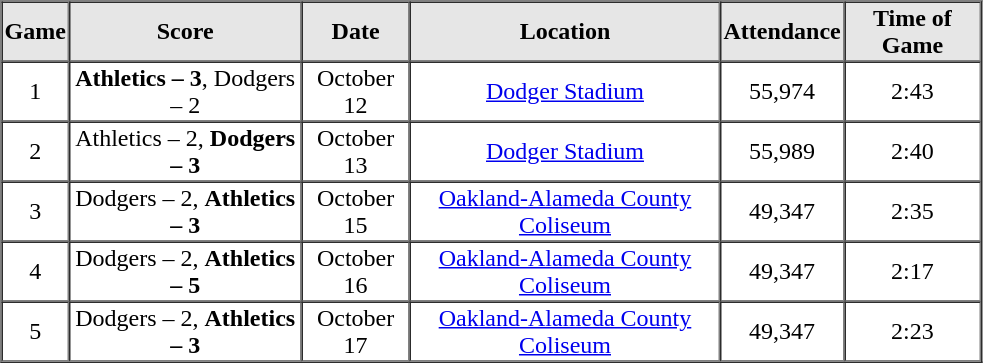<table border=1 cellspacing=0 width=655 style="margin-left:3em;">
<tr style="text-align:center; background-color:#e6e6e6;">
<th width=>Game</th>
<th width=>Score</th>
<th width=>Date</th>
<th width=>Location</th>
<th width=>Attendance</th>
<th width=>Time of Game</th>
</tr>
<tr style="text-align:center;">
<td>1</td>
<td><strong>Athletics – 3</strong>, Dodgers – 2</td>
<td>October 12</td>
<td><a href='#'>Dodger Stadium</a></td>
<td>55,974</td>
<td>2:43</td>
</tr>
<tr style="text-align:center;">
<td>2</td>
<td>Athletics – 2, <strong>Dodgers – 3</strong></td>
<td>October 13</td>
<td><a href='#'>Dodger Stadium</a></td>
<td>55,989</td>
<td>2:40</td>
</tr>
<tr style="text-align:center;">
<td>3</td>
<td>Dodgers – 2, <strong>Athletics – 3</strong></td>
<td>October 15</td>
<td><a href='#'>Oakland-Alameda County Coliseum</a></td>
<td>49,347</td>
<td>2:35</td>
</tr>
<tr style="text-align:center;">
<td>4</td>
<td>Dodgers – 2, <strong>Athletics – 5</strong></td>
<td>October 16</td>
<td><a href='#'>Oakland-Alameda County Coliseum</a></td>
<td>49,347</td>
<td>2:17</td>
</tr>
<tr style="text-align:center;">
<td>5</td>
<td>Dodgers – 2, <strong>Athletics – 3</strong></td>
<td>October 17</td>
<td><a href='#'>Oakland-Alameda County Coliseum</a></td>
<td>49,347</td>
<td>2:23</td>
</tr>
<tr>
</tr>
</table>
